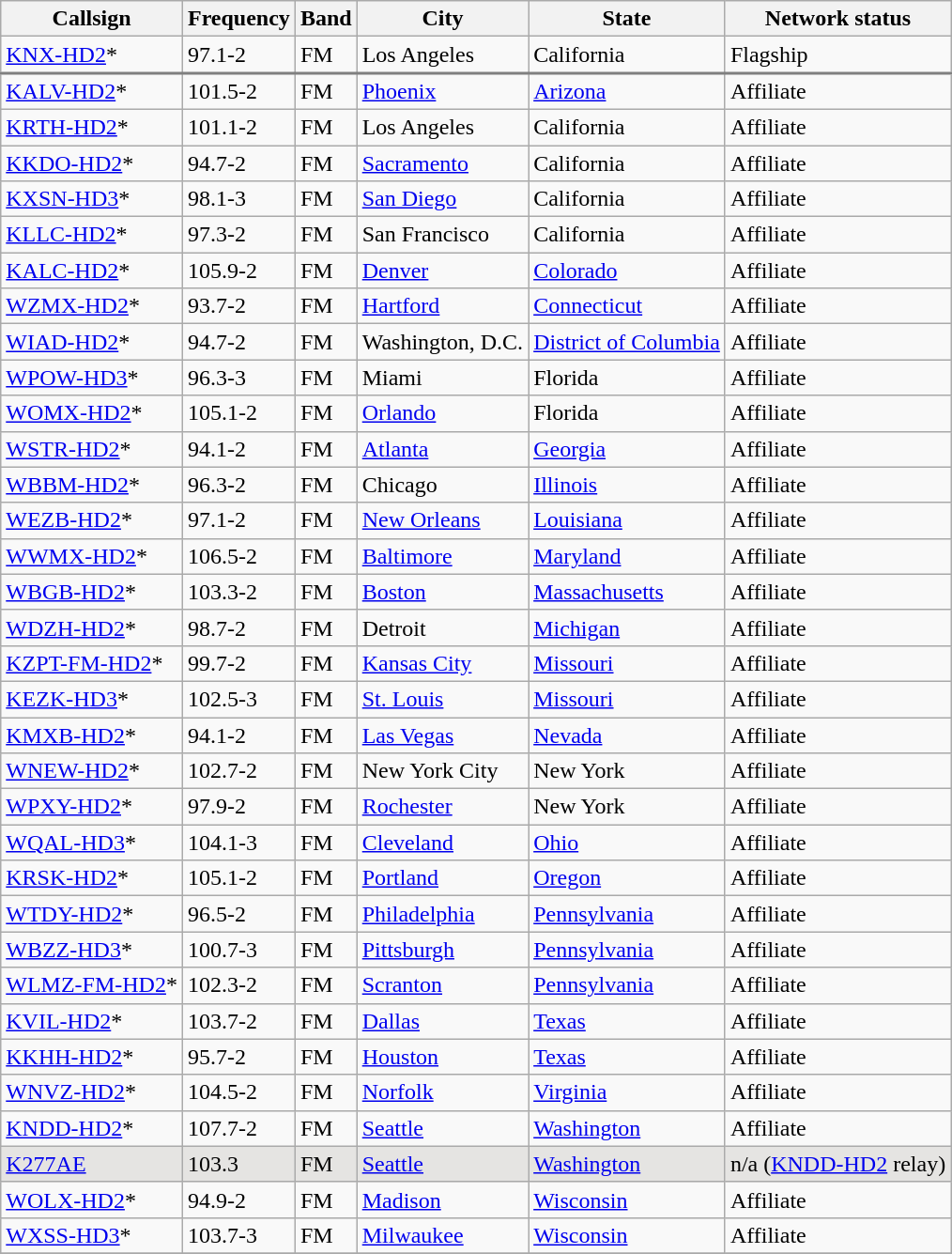<table class="wikitable sortable">
<tr>
<th>Callsign</th>
<th>Frequency</th>
<th>Band</th>
<th>City</th>
<th>State</th>
<th>Network status</th>
</tr>
<tr style="border-bottom: 2px solid grey">
<td><a href='#'>KNX-HD2</a>*</td>
<td>97.1-2</td>
<td>FM</td>
<td>Los Angeles</td>
<td>California</td>
<td>Flagship</td>
</tr>
<tr>
<td><a href='#'>KALV-HD2</a>*</td>
<td>101.5-2</td>
<td>FM</td>
<td><a href='#'>Phoenix</a></td>
<td><a href='#'>Arizona</a></td>
<td>Affiliate</td>
</tr>
<tr>
<td><a href='#'>KRTH-HD2</a>*</td>
<td>101.1-2</td>
<td>FM</td>
<td>Los Angeles</td>
<td>California</td>
<td>Affiliate</td>
</tr>
<tr>
<td><a href='#'>KKDO-HD2</a>*</td>
<td>94.7-2</td>
<td>FM</td>
<td><a href='#'>Sacramento</a></td>
<td>California</td>
<td>Affiliate</td>
</tr>
<tr>
<td><a href='#'>KXSN-HD3</a>*</td>
<td>98.1-3</td>
<td>FM</td>
<td><a href='#'>San Diego</a></td>
<td>California</td>
<td>Affiliate</td>
</tr>
<tr>
<td><a href='#'>KLLC-HD2</a>*</td>
<td>97.3-2</td>
<td>FM</td>
<td>San Francisco</td>
<td>California</td>
<td>Affiliate</td>
</tr>
<tr>
<td><a href='#'>KALC-HD2</a>*</td>
<td>105.9-2</td>
<td>FM</td>
<td><a href='#'>Denver</a></td>
<td><a href='#'>Colorado</a></td>
<td>Affiliate</td>
</tr>
<tr>
<td><a href='#'>WZMX-HD2</a>*</td>
<td>93.7-2</td>
<td>FM</td>
<td><a href='#'>Hartford</a></td>
<td><a href='#'>Connecticut</a></td>
<td>Affiliate</td>
</tr>
<tr>
<td><a href='#'>WIAD-HD2</a>*</td>
<td>94.7-2</td>
<td>FM</td>
<td>Washington, D.C.</td>
<td><a href='#'>District of Columbia</a></td>
<td>Affiliate</td>
</tr>
<tr>
<td><a href='#'>WPOW-HD3</a>*</td>
<td>96.3-3</td>
<td>FM</td>
<td>Miami</td>
<td>Florida</td>
<td>Affiliate</td>
</tr>
<tr>
<td><a href='#'>WOMX-HD2</a>*</td>
<td>105.1-2</td>
<td>FM</td>
<td><a href='#'>Orlando</a></td>
<td>Florida</td>
<td>Affiliate</td>
</tr>
<tr>
<td><a href='#'>WSTR-HD2</a>*</td>
<td>94.1-2</td>
<td>FM</td>
<td><a href='#'>Atlanta</a></td>
<td><a href='#'>Georgia</a></td>
<td>Affiliate</td>
</tr>
<tr>
<td><a href='#'>WBBM-HD2</a>*</td>
<td>96.3-2</td>
<td>FM</td>
<td>Chicago</td>
<td><a href='#'>Illinois</a></td>
<td>Affiliate</td>
</tr>
<tr>
<td><a href='#'>WEZB-HD2</a>*</td>
<td>97.1-2</td>
<td>FM</td>
<td><a href='#'>New Orleans</a></td>
<td><a href='#'>Louisiana</a></td>
<td>Affiliate</td>
</tr>
<tr>
<td><a href='#'>WWMX-HD2</a>*</td>
<td>106.5-2</td>
<td>FM</td>
<td><a href='#'>Baltimore</a></td>
<td><a href='#'>Maryland</a></td>
<td>Affiliate</td>
</tr>
<tr>
<td><a href='#'>WBGB-HD2</a>*</td>
<td>103.3-2</td>
<td>FM</td>
<td><a href='#'>Boston</a></td>
<td><a href='#'>Massachusetts</a></td>
<td>Affiliate</td>
</tr>
<tr>
<td><a href='#'>WDZH-HD2</a>*</td>
<td>98.7-2</td>
<td>FM</td>
<td>Detroit</td>
<td><a href='#'>Michigan</a></td>
<td>Affiliate</td>
</tr>
<tr>
<td><a href='#'>KZPT-FM-HD2</a>*</td>
<td>99.7-2</td>
<td>FM</td>
<td><a href='#'>Kansas City</a></td>
<td><a href='#'>Missouri</a></td>
<td>Affiliate</td>
</tr>
<tr>
<td><a href='#'>KEZK-HD3</a>*</td>
<td>102.5-3</td>
<td>FM</td>
<td><a href='#'>St. Louis</a></td>
<td><a href='#'>Missouri</a></td>
<td>Affiliate</td>
</tr>
<tr>
<td><a href='#'>KMXB-HD2</a>*</td>
<td>94.1-2</td>
<td>FM</td>
<td><a href='#'>Las Vegas</a></td>
<td><a href='#'>Nevada</a></td>
<td>Affiliate</td>
</tr>
<tr>
<td><a href='#'>WNEW-HD2</a>*</td>
<td>102.7-2</td>
<td>FM</td>
<td>New York City</td>
<td>New York</td>
<td>Affiliate</td>
</tr>
<tr>
<td><a href='#'>WPXY-HD2</a>*</td>
<td>97.9-2</td>
<td>FM</td>
<td><a href='#'>Rochester</a></td>
<td>New York</td>
<td>Affiliate</td>
</tr>
<tr>
<td><a href='#'>WQAL-HD3</a>*</td>
<td>104.1-3</td>
<td>FM</td>
<td><a href='#'>Cleveland</a></td>
<td><a href='#'>Ohio</a></td>
<td>Affiliate</td>
</tr>
<tr>
<td><a href='#'>KRSK-HD2</a>*</td>
<td>105.1-2</td>
<td>FM</td>
<td><a href='#'>Portland</a></td>
<td><a href='#'>Oregon</a></td>
<td>Affiliate</td>
</tr>
<tr>
<td><a href='#'>WTDY-HD2</a>*</td>
<td>96.5-2</td>
<td>FM</td>
<td><a href='#'>Philadelphia</a></td>
<td><a href='#'>Pennsylvania</a></td>
<td>Affiliate</td>
</tr>
<tr>
<td><a href='#'>WBZZ-HD3</a>*</td>
<td>100.7-3</td>
<td>FM</td>
<td><a href='#'>Pittsburgh</a></td>
<td><a href='#'>Pennsylvania</a></td>
<td>Affiliate</td>
</tr>
<tr>
<td><a href='#'>WLMZ-FM-HD2</a>*</td>
<td>102.3-2</td>
<td>FM</td>
<td><a href='#'>Scranton</a></td>
<td><a href='#'>Pennsylvania</a></td>
<td>Affiliate</td>
</tr>
<tr>
<td><a href='#'>KVIL-HD2</a>*</td>
<td>103.7-2</td>
<td>FM</td>
<td><a href='#'>Dallas</a></td>
<td><a href='#'>Texas</a></td>
<td>Affiliate</td>
</tr>
<tr>
<td><a href='#'>KKHH-HD2</a>*</td>
<td>95.7-2</td>
<td>FM</td>
<td><a href='#'>Houston</a></td>
<td><a href='#'>Texas</a></td>
<td>Affiliate</td>
</tr>
<tr>
<td><a href='#'>WNVZ-HD2</a>*</td>
<td>104.5-2</td>
<td>FM</td>
<td><a href='#'>Norfolk</a></td>
<td><a href='#'>Virginia</a></td>
<td>Affiliate</td>
</tr>
<tr>
<td><a href='#'>KNDD-HD2</a>*</td>
<td>107.7-2</td>
<td>FM</td>
<td><a href='#'>Seattle</a></td>
<td><a href='#'>Washington</a></td>
<td>Affiliate</td>
</tr>
<tr style="background:#E5E4E2">
<td><a href='#'>K277AE</a></td>
<td>103.3</td>
<td>FM</td>
<td><a href='#'>Seattle</a></td>
<td><a href='#'>Washington</a></td>
<td>n/a (<a href='#'>KNDD-HD2</a> relay)</td>
</tr>
<tr>
<td><a href='#'>WOLX-HD2</a>*</td>
<td>94.9-2</td>
<td>FM</td>
<td><a href='#'>Madison</a></td>
<td><a href='#'>Wisconsin</a></td>
<td>Affiliate</td>
</tr>
<tr>
<td><a href='#'>WXSS-HD3</a>*</td>
<td>103.7-3</td>
<td>FM</td>
<td><a href='#'>Milwaukee</a></td>
<td><a href='#'>Wisconsin</a></td>
<td>Affiliate</td>
</tr>
<tr>
</tr>
</table>
